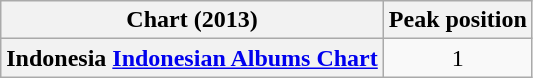<table class="wikitable plainrowheaders">
<tr>
<th scope="col">Chart (2013)</th>
<th scope="col">Peak position</th>
</tr>
<tr>
<th scope="row">Indonesia <a href='#'>Indonesian Albums Chart</a></th>
<td align="center">1</td>
</tr>
</table>
